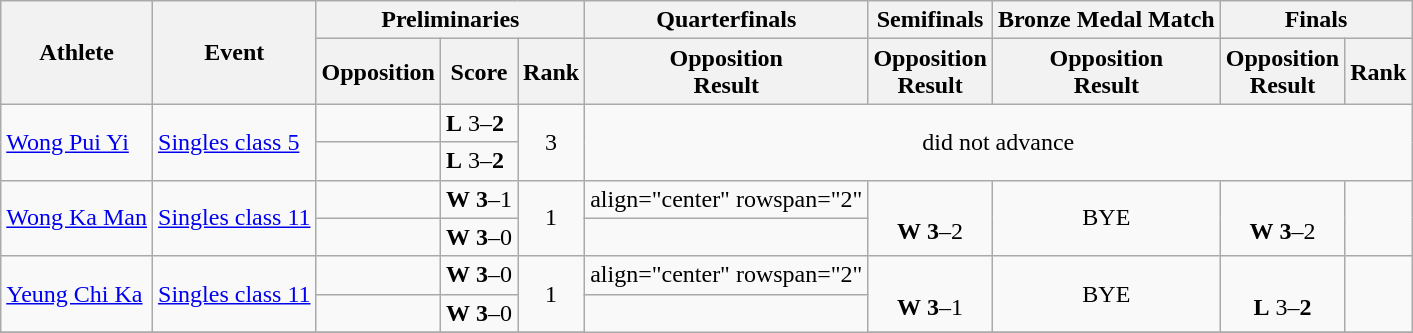<table class=wikitable>
<tr>
<th rowspan="2">Athlete</th>
<th rowspan="2">Event</th>
<th colspan="3">Preliminaries</th>
<th>Quarterfinals</th>
<th>Semifinals</th>
<th>Bronze Medal Match</th>
<th colspan="2">Finals</th>
</tr>
<tr>
<th>Opposition</th>
<th>Score</th>
<th>Rank</th>
<th>Opposition<br>Result</th>
<th>Opposition<br>Result</th>
<th>Opposition<br>Result</th>
<th>Opposition<br>Result</th>
<th>Rank</th>
</tr>
<tr>
<td rowspan="2"><a href='#'>Wong Pui Yi</a></td>
<td rowspan="2"><a href='#'>Singles class 5</a></td>
<td></td>
<td><strong>L</strong> 3–<strong>2</strong></td>
<td align="center" rowspan="2">3</td>
<td align="center" rowspan="2" colspan="5">did not advance</td>
</tr>
<tr>
<td></td>
<td><strong>L</strong> 3–<strong>2</strong></td>
</tr>
<tr>
<td rowspan="2"><a href='#'>Wong Ka Man</a></td>
<td rowspan="2"><a href='#'>Singles class 11</a></td>
<td></td>
<td><strong>W</strong> <strong>3</strong>–1</td>
<td align="center" rowspan="2">1</td>
<td>align="center" rowspan="2" </td>
<td align="center" rowspan="2"> <br><strong>W</strong> <strong>3</strong>–2<br></td>
<td align="center" rowspan="2">BYE</td>
<td align="center" rowspan="2"><br> <strong>W</strong> <strong>3</strong>–2<br></td>
<td align="center" rowspan="2"></td>
</tr>
<tr>
<td></td>
<td><strong>W</strong> <strong>3</strong>–0</td>
</tr>
<tr>
<td rowspan="2"><a href='#'>Yeung Chi Ka</a></td>
<td rowspan="2"><a href='#'>Singles class 11</a></td>
<td></td>
<td><strong>W</strong> <strong>3</strong>–0</td>
<td align="center" rowspan="2">1</td>
<td>align="center" rowspan="2" </td>
<td align="center" rowspan="2"><br><strong>W</strong> <strong>3</strong>–1<br></td>
<td align="center" rowspan="2">BYE</td>
<td align="center" rowspan="2"><br><strong>L</strong> 3–<strong>2</strong><br></td>
<td align="center" rowspan="2"></td>
</tr>
<tr>
<td></td>
<td><strong>W</strong> <strong>3</strong>–0</td>
</tr>
<tr>
</tr>
</table>
